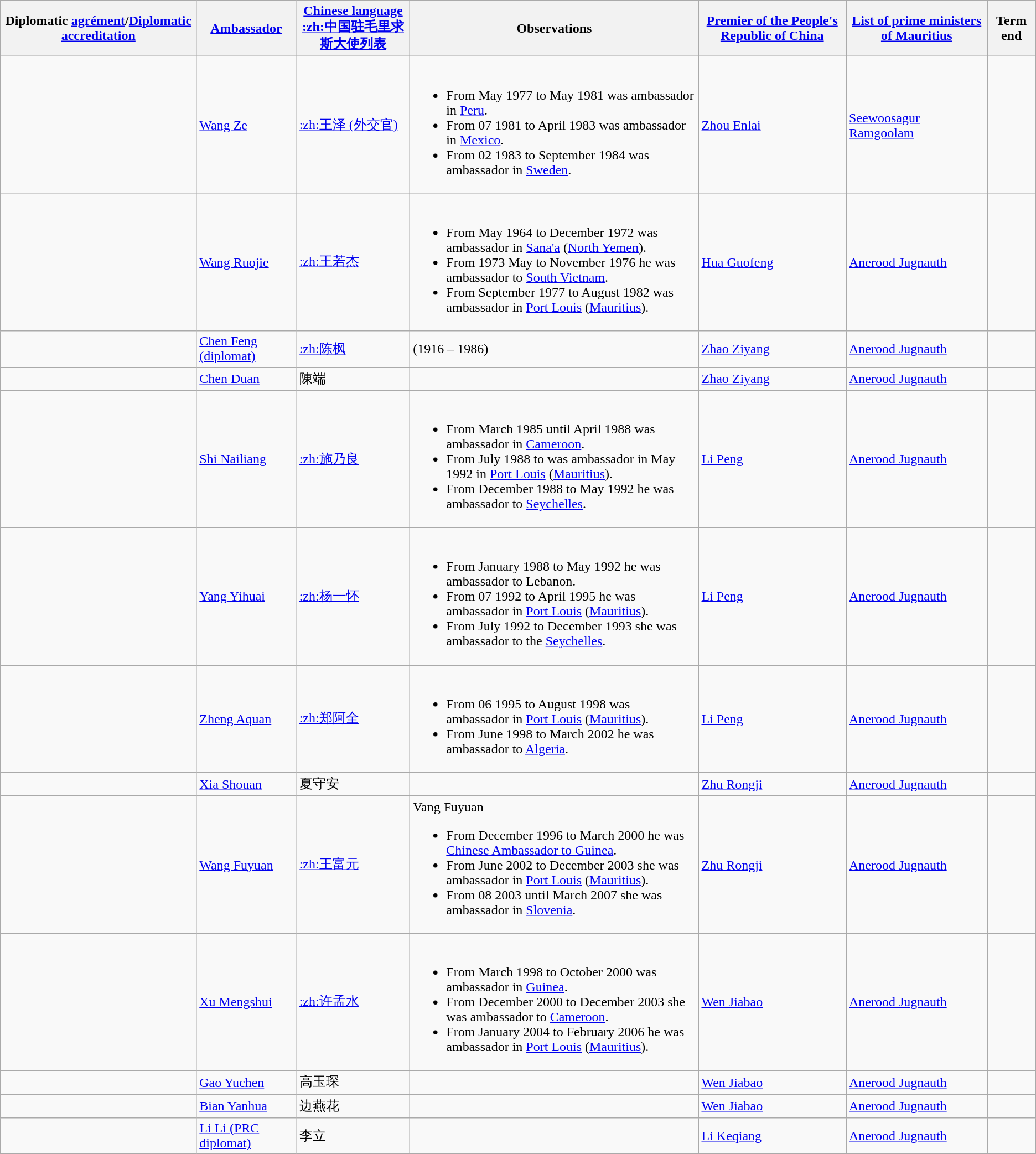<table class="wikitable sortable">
<tr>
<th>Diplomatic <a href='#'>agrément</a>/<a href='#'>Diplomatic accreditation</a></th>
<th><a href='#'>Ambassador</a></th>
<th><a href='#'>Chinese language</a><br><a href='#'>:zh:中国驻毛里求斯大使列表</a></th>
<th>Observations</th>
<th><a href='#'>Premier of the People's Republic of China</a></th>
<th><a href='#'>List of prime ministers of Mauritius</a></th>
<th>Term end</th>
</tr>
<tr>
<td></td>
<td><a href='#'>Wang Ze</a></td>
<td><a href='#'>:zh:王泽 (外交官)</a></td>
<td><br><ul><li>From May 1977 to May 1981 was ambassador in <a href='#'>Peru</a>.</li><li>From 07 1981 to April 1983 was ambassador in <a href='#'>Mexico</a>.</li><li>From 02 1983 to September 1984 was ambassador in <a href='#'>Sweden</a>.</li></ul></td>
<td><a href='#'>Zhou Enlai</a></td>
<td><a href='#'>Seewoosagur Ramgoolam</a></td>
<td></td>
</tr>
<tr>
<td></td>
<td><a href='#'>Wang Ruojie</a></td>
<td><a href='#'>:zh:王若杰</a></td>
<td><br><ul><li>From May 1964 to December 1972 was ambassador in <a href='#'>Sana'a</a> (<a href='#'>North Yemen</a>).</li><li>From 1973 May to November 1976 he was ambassador to <a href='#'>South Vietnam</a>.</li><li>From September 1977 to August 1982 was ambassador in <a href='#'>Port Louis</a> (<a href='#'>Mauritius</a>).</li></ul></td>
<td><a href='#'>Hua Guofeng</a></td>
<td><a href='#'>Anerood Jugnauth</a></td>
<td></td>
</tr>
<tr>
<td></td>
<td><a href='#'>Chen Feng (diplomat)</a></td>
<td><a href='#'>:zh:陈枫</a></td>
<td>(1916 – 1986)</td>
<td><a href='#'>Zhao Ziyang</a></td>
<td><a href='#'>Anerood Jugnauth</a></td>
<td></td>
</tr>
<tr>
<td></td>
<td><a href='#'>Chen Duan</a></td>
<td>陳端</td>
<td></td>
<td><a href='#'>Zhao Ziyang</a></td>
<td><a href='#'>Anerood Jugnauth</a></td>
<td></td>
</tr>
<tr>
<td></td>
<td><a href='#'>Shi Nailiang</a></td>
<td><a href='#'>:zh:施乃良</a></td>
<td><br><ul><li>From March 1985 until April 1988 was ambassador in <a href='#'>Cameroon</a>.</li><li>From July 1988 to was ambassador in May 1992 in <a href='#'>Port Louis</a> (<a href='#'>Mauritius</a>).</li><li>From December 1988 to May 1992 he was ambassador to <a href='#'>Seychelles</a>.</li></ul></td>
<td><a href='#'>Li Peng</a></td>
<td><a href='#'>Anerood Jugnauth</a></td>
<td></td>
</tr>
<tr>
<td></td>
<td><a href='#'>Yang Yihuai</a></td>
<td><a href='#'>:zh:杨一怀</a></td>
<td><br><ul><li>From January 1988 to May 1992 he was ambassador to Lebanon.</li><li>From 07 1992 to April 1995 he was ambassador in <a href='#'>Port Louis</a> (<a href='#'>Mauritius</a>).</li><li>From July 1992 to December 1993 she was ambassador to the <a href='#'>Seychelles</a>.</li></ul></td>
<td><a href='#'>Li Peng</a></td>
<td><a href='#'>Anerood Jugnauth</a></td>
<td></td>
</tr>
<tr>
<td></td>
<td><a href='#'>Zheng Aquan</a></td>
<td><a href='#'>:zh:郑阿全</a></td>
<td><br><ul><li>From 06 1995 to August 1998 was ambassador in <a href='#'>Port Louis</a> (<a href='#'>Mauritius</a>).</li><li>From June 1998 to March 2002 he was ambassador to <a href='#'>Algeria</a>.</li></ul></td>
<td><a href='#'>Li Peng</a></td>
<td><a href='#'>Anerood Jugnauth</a></td>
<td></td>
</tr>
<tr>
<td></td>
<td><a href='#'>Xia Shouan</a></td>
<td>夏守安</td>
<td></td>
<td><a href='#'>Zhu Rongji</a></td>
<td><a href='#'>Anerood Jugnauth</a></td>
<td></td>
</tr>
<tr>
<td></td>
<td><a href='#'>Wang Fuyuan</a></td>
<td><a href='#'>:zh:王富元</a></td>
<td>Vang Fuyuan<br><ul><li>From December 1996 to March 2000 he was <a href='#'>Chinese Ambassador to Guinea</a>.</li><li>From June 2002 to December 2003 she was ambassador in <a href='#'>Port Louis</a> (<a href='#'>Mauritius</a>).</li><li>From 08 2003 until March 2007 she was ambassador in <a href='#'>Slovenia</a>.</li></ul></td>
<td><a href='#'>Zhu Rongji</a></td>
<td><a href='#'>Anerood Jugnauth</a></td>
<td></td>
</tr>
<tr>
<td></td>
<td><a href='#'>Xu Mengshui</a></td>
<td><a href='#'>:zh:许孟水</a></td>
<td><br><ul><li>From March 1998 to October 2000 was ambassador in <a href='#'>Guinea</a>.</li><li>From December 2000 to December 2003 she was ambassador to <a href='#'>Cameroon</a>.</li><li>From January 2004 to February 2006 he was ambassador in <a href='#'>Port Louis</a> (<a href='#'>Mauritius</a>).</li></ul></td>
<td><a href='#'>Wen Jiabao</a></td>
<td><a href='#'>Anerood Jugnauth</a></td>
<td></td>
</tr>
<tr>
<td></td>
<td><a href='#'>Gao Yuchen</a></td>
<td>高玉琛</td>
<td></td>
<td><a href='#'>Wen Jiabao</a></td>
<td><a href='#'>Anerood Jugnauth</a></td>
<td></td>
</tr>
<tr>
<td></td>
<td><a href='#'>Bian Yanhua</a></td>
<td>边燕花</td>
<td></td>
<td><a href='#'>Wen Jiabao</a></td>
<td><a href='#'>Anerood Jugnauth</a></td>
<td></td>
</tr>
<tr>
<td></td>
<td><a href='#'>Li Li (PRC diplomat)</a></td>
<td>李立</td>
<td></td>
<td><a href='#'>Li Keqiang</a></td>
<td><a href='#'>Anerood Jugnauth</a></td>
<td></td>
</tr>
</table>
